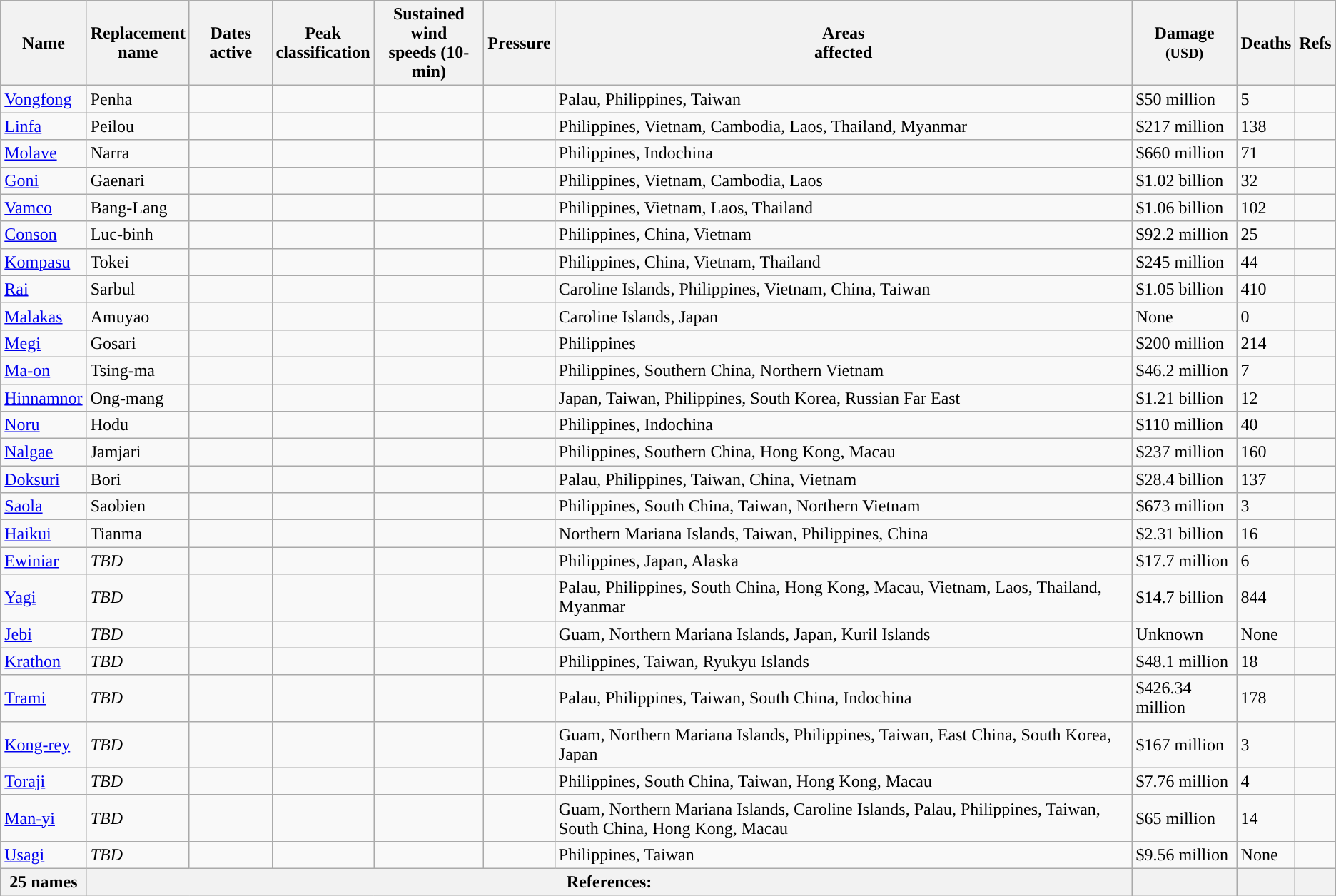<table class="wikitable sortable">
<tr>
<th scope="col">Name</th>
<th scope="col">Replacement<br>name</th>
<th scope="col">Dates active</th>
<th scope="col">Peak<br>classification</th>
<th scope="col">Sustained wind<br>speeds (10-min)</th>
<th scope="col">Pressure</th>
<th scope="col" class="unsortable">Areas<br>affected</th>
<th scope="col">Damage <small>(USD)</small></th>
<th scope="col">Deaths</th>
<th scope="col" class="unsortable">Refs</th>
</tr>
<tr>
<td><a href='#'>Vongfong</a></td>
<td>Penha</td>
<td></td>
<td></td>
<td></td>
<td></td>
<td>Palau, Philippines, Taiwan</td>
<td>$50 million</td>
<td>5</td>
<td></td>
</tr>
<tr>
<td><a href='#'>Linfa</a></td>
<td>Peilou</td>
<td></td>
<td></td>
<td></td>
<td></td>
<td>Philippines, Vietnam, Cambodia, Laos, Thailand, Myanmar</td>
<td>$217 million</td>
<td>138</td>
<td></td>
</tr>
<tr>
<td><a href='#'>Molave</a></td>
<td>Narra</td>
<td></td>
<td></td>
<td></td>
<td></td>
<td>Philippines, Indochina</td>
<td>$660 million</td>
<td>71</td>
<td></td>
</tr>
<tr>
<td><a href='#'>Goni</a></td>
<td>Gaenari</td>
<td></td>
<td></td>
<td></td>
<td></td>
<td>Philippines, Vietnam, Cambodia, Laos</td>
<td>$1.02 billion</td>
<td>32</td>
<td></td>
</tr>
<tr>
<td><a href='#'>Vamco</a></td>
<td>Bang-Lang</td>
<td></td>
<td></td>
<td></td>
<td></td>
<td>Philippines, Vietnam, Laos, Thailand</td>
<td>$1.06 billion</td>
<td>102</td>
<td></td>
</tr>
<tr>
<td><a href='#'>Conson</a></td>
<td>Luc-binh</td>
<td></td>
<td></td>
<td></td>
<td></td>
<td>Philippines, China, Vietnam</td>
<td>$92.2 million</td>
<td>25</td>
<td></td>
</tr>
<tr>
<td><a href='#'>Kompasu</a></td>
<td>Tokei</td>
<td></td>
<td></td>
<td></td>
<td></td>
<td>Philippines, China, Vietnam, Thailand</td>
<td>$245 million</td>
<td>44</td>
<td></td>
</tr>
<tr>
<td><a href='#'>Rai</a></td>
<td>Sarbul</td>
<td></td>
<td></td>
<td></td>
<td></td>
<td>Caroline Islands, Philippines, Vietnam, China, Taiwan</td>
<td>$1.05 billion</td>
<td>410</td>
<td></td>
</tr>
<tr>
<td><a href='#'>Malakas</a></td>
<td>Amuyao</td>
<td></td>
<td></td>
<td></td>
<td></td>
<td>Caroline Islands, Japan</td>
<td>None</td>
<td>0</td>
<td></td>
</tr>
<tr>
<td><a href='#'>Megi</a></td>
<td>Gosari</td>
<td></td>
<td></td>
<td></td>
<td></td>
<td>Philippines</td>
<td>$200 million</td>
<td>214</td>
<td></td>
</tr>
<tr>
<td><a href='#'>Ma-on</a></td>
<td>Tsing-ma</td>
<td></td>
<td></td>
<td></td>
<td></td>
<td>Philippines, Southern China, Northern Vietnam</td>
<td>$46.2 million</td>
<td>7</td>
<td></td>
</tr>
<tr>
<td><a href='#'>Hinnamnor</a></td>
<td>Ong-mang</td>
<td></td>
<td></td>
<td></td>
<td></td>
<td>Japan, Taiwan, Philippines, South Korea, Russian Far East</td>
<td>$1.21 billion</td>
<td>12</td>
<td></td>
</tr>
<tr>
<td><a href='#'>Noru</a></td>
<td>Hodu</td>
<td></td>
<td></td>
<td></td>
<td></td>
<td>Philippines, Indochina</td>
<td>$110 million</td>
<td>40</td>
<td></td>
</tr>
<tr>
<td><a href='#'>Nalgae</a></td>
<td>Jamjari</td>
<td></td>
<td></td>
<td></td>
<td></td>
<td>Philippines, Southern China, Hong Kong, Macau</td>
<td>$237 million</td>
<td>160</td>
<td></td>
</tr>
<tr>
<td><a href='#'>Doksuri</a></td>
<td>Bori</td>
<td></td>
<td></td>
<td></td>
<td></td>
<td>Palau, Philippines, Taiwan, China, Vietnam</td>
<td>$28.4 billion</td>
<td>137</td>
<td></td>
</tr>
<tr>
<td><a href='#'>Saola</a></td>
<td>Saobien</td>
<td></td>
<td></td>
<td></td>
<td></td>
<td>Philippines, South China, Taiwan, Northern Vietnam</td>
<td>$673 million</td>
<td>3</td>
<td></td>
</tr>
<tr>
<td><a href='#'>Haikui</a></td>
<td>Tianma</td>
<td></td>
<td></td>
<td></td>
<td></td>
<td>Northern Mariana Islands, Taiwan, Philippines, China</td>
<td>$2.31 billion</td>
<td>16</td>
<td></td>
</tr>
<tr>
<td><a href='#'>Ewiniar</a></td>
<td><em>TBD</em></td>
<td></td>
<td></td>
<td></td>
<td></td>
<td>Philippines, Japan, Alaska</td>
<td>$17.7 million</td>
<td>6</td>
<td></td>
</tr>
<tr>
<td><a href='#'>Yagi</a></td>
<td><em>TBD</em></td>
<td></td>
<td style="background:#"></td>
<td style="background:#"></td>
<td style="background:#"></td>
<td>Palau, Philippines, South China, Hong Kong, Macau, Vietnam, Laos, Thailand, Myanmar</td>
<td>$14.7 billion</td>
<td>844</td>
<td></td>
</tr>
<tr>
<td><a href='#'>Jebi</a></td>
<td><em>TBD</em></td>
<td></td>
<td style="background:#"></td>
<td style="background:#"></td>
<td style="background:#"></td>
<td>Guam, Northern Mariana Islands, Japan, Kuril Islands</td>
<td>Unknown</td>
<td>None</td>
<td></td>
</tr>
<tr>
<td><a href='#'>Krathon</a></td>
<td><em>TBD</em></td>
<td></td>
<td style="background:#"></td>
<td style="background:#"></td>
<td style="background:#"></td>
<td>Philippines, Taiwan, Ryukyu Islands</td>
<td>$48.1 million</td>
<td>18</td>
<td></td>
</tr>
<tr>
<td><a href='#'>Trami</a></td>
<td><em>TBD</em></td>
<td></td>
<td style="background:#"></td>
<td style="background:#"></td>
<td style="background:#"></td>
<td>Palau, Philippines, Taiwan, South China, Indochina</td>
<td>$426.34 million</td>
<td>178</td>
<td></td>
</tr>
<tr>
<td><a href='#'>Kong-rey</a></td>
<td><em>TBD</em></td>
<td></td>
<td style="background:#"></td>
<td style="background:#"></td>
<td style="background:#"></td>
<td>Guam, Northern Mariana Islands, Philippines, Taiwan, East China, South Korea, Japan</td>
<td>$167 million</td>
<td>3</td>
<td></td>
</tr>
<tr>
<td><a href='#'>Toraji</a></td>
<td><em>TBD</em></td>
<td></td>
<td style="background:#"></td>
<td style="background:#"></td>
<td style="background:#"></td>
<td>Philippines, South China, Taiwan, Hong Kong, Macau</td>
<td>$7.76 million</td>
<td>4</td>
<td></td>
</tr>
<tr>
<td><a href='#'>Man-yi</a></td>
<td><em>TBD</em></td>
<td></td>
<td style="background:#"></td>
<td style="background:#"></td>
<td style="background:#"></td>
<td>Guam, Northern Mariana Islands, Caroline Islands, Palau, Philippines, Taiwan, South China, Hong Kong, Macau</td>
<td>$65 million</td>
<td>14</td>
<td></td>
</tr>
<tr>
<td><a href='#'>Usagi</a></td>
<td><em>TBD</em></td>
<td></td>
<td style="background:#"></td>
<td style="background:#"></td>
<td style="background:#"></td>
<td>Philippines, Taiwan</td>
<td>$9.56 million</td>
<td>None</td>
<td></td>
</tr>
<tr class="sortbottom">
<th>25 names</th>
<th colspan="6">References:</th>
<th></th>
<th></th>
<th></th>
</tr>
</table>
